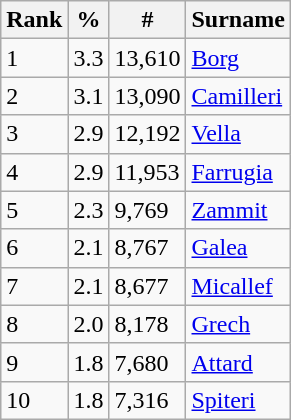<table class="wikitable">
<tr>
<th>Rank</th>
<th>%</th>
<th>#</th>
<th>Surname</th>
</tr>
<tr>
<td>1</td>
<td>3.3</td>
<td>13,610</td>
<td><a href='#'>Borg</a></td>
</tr>
<tr>
<td>2</td>
<td>3.1</td>
<td>13,090</td>
<td><a href='#'>Camilleri</a></td>
</tr>
<tr>
<td>3</td>
<td>2.9</td>
<td>12,192</td>
<td><a href='#'>Vella</a></td>
</tr>
<tr>
<td>4</td>
<td>2.9</td>
<td>11,953</td>
<td><a href='#'>Farrugia</a></td>
</tr>
<tr>
<td>5</td>
<td>2.3</td>
<td>9,769</td>
<td><a href='#'>Zammit</a></td>
</tr>
<tr>
<td>6</td>
<td>2.1</td>
<td>8,767</td>
<td><a href='#'>Galea</a></td>
</tr>
<tr>
<td>7</td>
<td>2.1</td>
<td>8,677</td>
<td><a href='#'>Micallef</a></td>
</tr>
<tr>
<td>8</td>
<td>2.0</td>
<td>8,178</td>
<td><a href='#'>Grech</a></td>
</tr>
<tr>
<td>9</td>
<td>1.8</td>
<td>7,680</td>
<td><a href='#'>Attard</a></td>
</tr>
<tr>
<td>10</td>
<td>1.8</td>
<td>7,316</td>
<td><a href='#'>Spiteri</a></td>
</tr>
</table>
